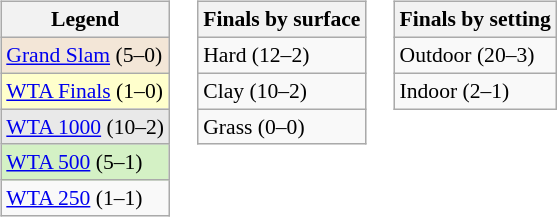<table>
<tr style="vertical-align:top">
<td><br><table class=wikitable style="font-size:90%">
<tr>
<th scope="col">Legend</th>
</tr>
<tr style=background:#f3e6d7>
<td><a href='#'>Grand Slam</a> (5–0)</td>
</tr>
<tr style="background:#ffffcc">
<td><a href='#'>WTA Finals</a> (1–0)</td>
</tr>
<tr style="background:#e9e9e9">
<td><a href='#'>WTA 1000</a> (10–2)</td>
</tr>
<tr style="background:#d4f1c5">
<td><a href='#'>WTA 500</a> (5–1)</td>
</tr>
<tr>
<td><a href='#'>WTA 250</a> (1–1)</td>
</tr>
</table>
</td>
<td><br><table class=wikitable style="font-size:90%">
<tr>
<th scope="col">Finals by surface</th>
</tr>
<tr>
<td>Hard (12–2)</td>
</tr>
<tr>
<td>Clay (10–2)</td>
</tr>
<tr>
<td>Grass (0–0)</td>
</tr>
</table>
</td>
<td><br><table class=wikitable style="font-size:90%">
<tr>
<th scope="col">Finals by setting</th>
</tr>
<tr>
<td>Outdoor (20–3)</td>
</tr>
<tr>
<td>Indoor (2–1)</td>
</tr>
</table>
</td>
</tr>
</table>
